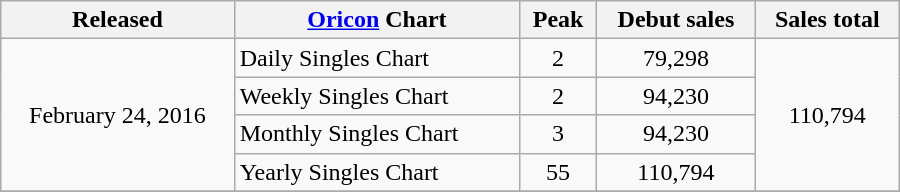<table class="wikitable" style="width:600px;">
<tr>
<th style="text-align:center;">Released</th>
<th style="text-align:center;"><a href='#'>Oricon</a> Chart</th>
<th style="text-align:center;">Peak</th>
<th style="text-align:center;">Debut sales</th>
<th style="text-align:center;">Sales total</th>
</tr>
<tr>
<td style="text-align:center;" rowspan="4">February 24, 2016</td>
<td align="left">Daily Singles Chart</td>
<td style="text-align:center;">2</td>
<td style="text-align:center;" rowspan="1">79,298</td>
<td style="text-align:center;" rowspan="4">110,794</td>
</tr>
<tr>
<td align="left">Weekly Singles Chart</td>
<td style="text-align:center;">2</td>
<td style="text-align:center;" rowspan="1">94,230</td>
</tr>
<tr>
<td align="left">Monthly Singles Chart</td>
<td style="text-align:center;">3</td>
<td style="text-align:center;" rowspan="1">94,230</td>
</tr>
<tr>
<td align="left">Yearly Singles Chart</td>
<td style="text-align:center;">55</td>
<td style="text-align:center;" rowspan="1">110,794</td>
</tr>
<tr>
</tr>
</table>
